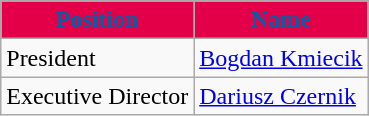<table class="wikitable">
<tr>
<th style="color:#0061A9; background:#E30049">Position</th>
<th style="color:#0061A9; background:#E30049">Name</th>
</tr>
<tr>
<td>President</td>
<td> <a href='#'>Bogdan Kmiecik</a></td>
</tr>
<tr>
<td>Executive Director</td>
<td> <a href='#'>Dariusz Czernik</a></td>
</tr>
</table>
